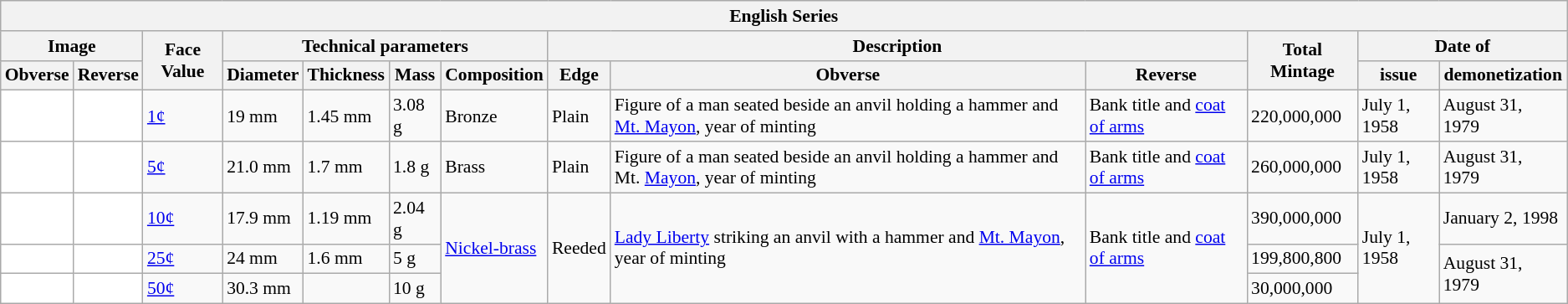<table class="wikitable" style="font-size: 90%">
<tr>
<th colspan="13"><strong>English Series</strong></th>
</tr>
<tr>
<th colspan="2">Image</th>
<th rowspan="2">Face Value</th>
<th colspan="4">Technical parameters</th>
<th colspan="3">Description</th>
<th rowspan="2">Total Mintage </th>
<th colspan="2">Date of</th>
</tr>
<tr>
<th>Obverse</th>
<th>Reverse</th>
<th>Diameter</th>
<th>Thickness</th>
<th>Mass</th>
<th>Composition</th>
<th>Edge</th>
<th>Obverse</th>
<th>Reverse</th>
<th>issue</th>
<th>demonetization</th>
</tr>
<tr>
<td align="center" bgcolor="#ffffff"></td>
<td align="center" bgcolor="#ffffff"></td>
<td><a href='#'>1¢</a></td>
<td>19 mm</td>
<td>1.45 mm</td>
<td>3.08 g</td>
<td>Bronze</td>
<td>Plain</td>
<td>Figure of a man seated beside an anvil holding a hammer and <a href='#'>Mt. Mayon</a>, year of minting</td>
<td>Bank title and <a href='#'>coat of arms</a></td>
<td>220,000,000</td>
<td>July 1, 1958</td>
<td>August 31, 1979</td>
</tr>
<tr>
<td align="center" bgcolor="#ffffff"></td>
<td align="center" bgcolor="#ffffff"></td>
<td><a href='#'>5¢</a></td>
<td>21.0 mm</td>
<td>1.7 mm</td>
<td>1.8 g</td>
<td>Brass</td>
<td>Plain</td>
<td>Figure of a man seated beside an anvil holding a hammer and Mt. <a href='#'>Mayon</a>, year of minting</td>
<td>Bank title and <a href='#'>coat of arms</a></td>
<td>260,000,000</td>
<td>July 1, 1958</td>
<td>August 31, 1979</td>
</tr>
<tr>
<td align="center" bgcolor="#ffffff"></td>
<td align="center" bgcolor="#ffffff"></td>
<td><a href='#'>10¢</a></td>
<td>17.9 mm</td>
<td>1.19 mm</td>
<td>2.04 g</td>
<td rowspan="3"><a href='#'>Nickel-brass</a></td>
<td rowspan="3">Reeded</td>
<td rowspan="3"><a href='#'>Lady Liberty</a> striking an anvil with a hammer and <a href='#'>Mt. Mayon</a>, year of minting</td>
<td rowspan="3">Bank title and <a href='#'>coat of arms</a></td>
<td>390,000,000</td>
<td rowspan="3">July 1, 1958</td>
<td>January 2, 1998</td>
</tr>
<tr>
<td align="center" bgcolor="#ffffff"></td>
<td align="center" bgcolor="#ffffff"></td>
<td><a href='#'>25¢</a></td>
<td>24 mm</td>
<td>1.6 mm</td>
<td>5 g</td>
<td>199,800,800</td>
<td rowspan="2">August 31, 1979</td>
</tr>
<tr>
<td align="center" bgcolor="#ffffff"></td>
<td align="center" bgcolor="#ffffff"></td>
<td><a href='#'>50¢</a></td>
<td>30.3 mm</td>
<td></td>
<td>10 g</td>
<td>30,000,000</td>
</tr>
</table>
